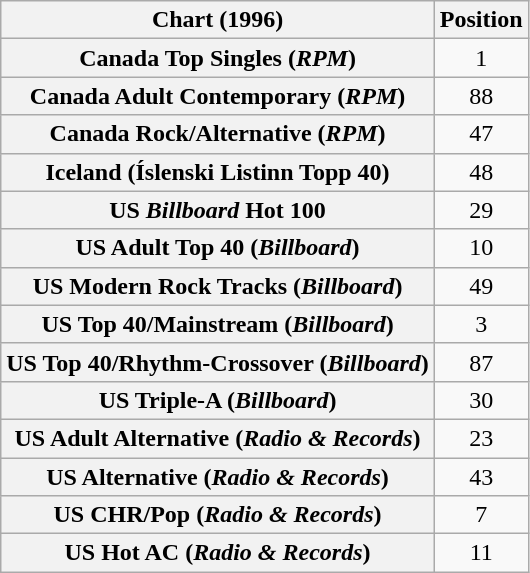<table class="wikitable sortable plainrowheaders" style="text-align:center">
<tr>
<th>Chart (1996)</th>
<th>Position</th>
</tr>
<tr>
<th scope="row">Canada Top Singles (<em>RPM</em>)</th>
<td align="center">1</td>
</tr>
<tr>
<th scope="row">Canada Adult Contemporary (<em>RPM</em>)</th>
<td align="center">88</td>
</tr>
<tr>
<th scope="row">Canada Rock/Alternative (<em>RPM</em>)</th>
<td align="center">47</td>
</tr>
<tr>
<th scope="row">Iceland (Íslenski Listinn Topp 40)</th>
<td align="center">48</td>
</tr>
<tr>
<th scope="row">US <em>Billboard</em> Hot 100</th>
<td align="center">29</td>
</tr>
<tr>
<th scope="row">US Adult Top 40 (<em>Billboard</em>)</th>
<td align="center">10</td>
</tr>
<tr>
<th scope="row">US Modern Rock Tracks (<em>Billboard</em>)</th>
<td align="center">49</td>
</tr>
<tr>
<th scope="row">US Top 40/Mainstream (<em>Billboard</em>)</th>
<td align="center">3</td>
</tr>
<tr>
<th scope="row">US Top 40/Rhythm-Crossover (<em>Billboard</em>)</th>
<td align="center">87</td>
</tr>
<tr>
<th scope="row">US Triple-A (<em>Billboard</em>)</th>
<td align="center">30</td>
</tr>
<tr>
<th scope="row">US Adult Alternative (<em>Radio & Records</em>)</th>
<td>23</td>
</tr>
<tr>
<th scope="row">US Alternative (<em>Radio & Records</em>)</th>
<td>43</td>
</tr>
<tr>
<th scope="row">US CHR/Pop (<em>Radio & Records</em>)</th>
<td>7</td>
</tr>
<tr>
<th scope="row">US Hot AC (<em>Radio & Records</em>)</th>
<td>11</td>
</tr>
</table>
